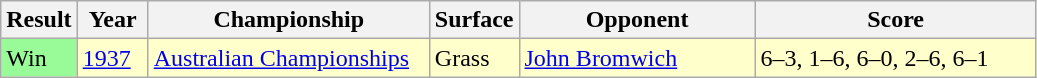<table class="sortable wikitable">
<tr>
<th style="width:40px">Result</th>
<th style="width:40px">Year</th>
<th style="width:180px">Championship</th>
<th style="width:50px">Surface</th>
<th style="width:150px">Opponent</th>
<th style="width:180px" class="unsortable">Score</th>
</tr>
<tr style="background:#ffffcc">
<td style="background:#98FB98">Win</td>
<td><a href='#'>1937</a></td>
<td><a href='#'>Australian Championships</a></td>
<td>Grass</td>
<td> <a href='#'>John Bromwich</a></td>
<td>6–3, 1–6, 6–0, 2–6, 6–1</td>
</tr>
</table>
